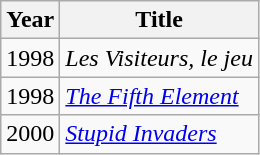<table class="wikitable">
<tr>
<th>Year</th>
<th>Title</th>
</tr>
<tr>
<td>1998</td>
<td><em>Les Visiteurs, le jeu</em></td>
</tr>
<tr>
<td>1998</td>
<td><em><a href='#'>The Fifth Element</a></em></td>
</tr>
<tr>
<td>2000</td>
<td><em><a href='#'>Stupid Invaders</a></em></td>
</tr>
</table>
